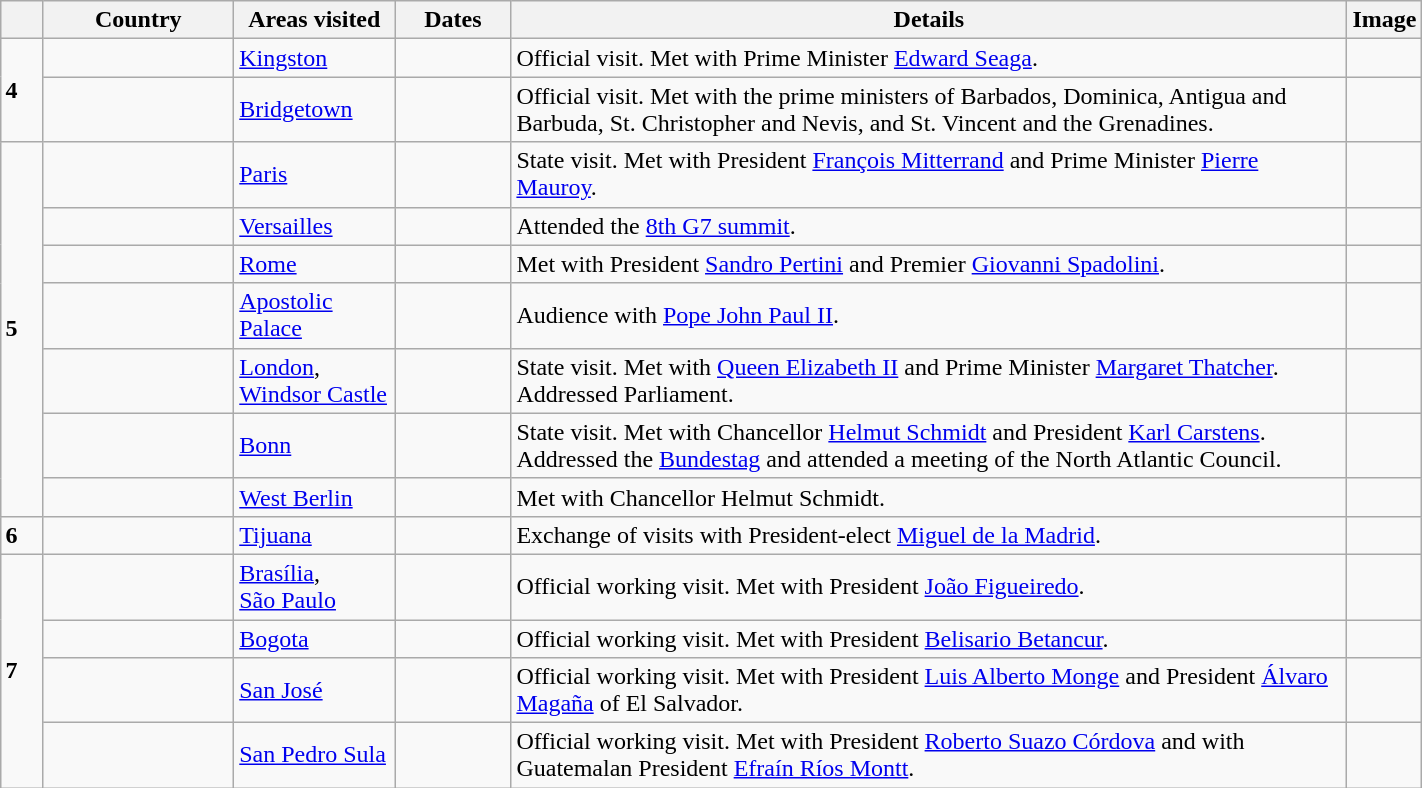<table class="wikitable sortable" border="1" style="margin: 1em auto 1em auto">
<tr>
<th style="width: 3%;"></th>
<th width=120>Country</th>
<th width=100>Areas visited</th>
<th width=70>Dates</th>
<th width=550>Details</th>
<th>Image</th>
</tr>
<tr>
<td rowspan=2><strong>4</strong></td>
<td></td>
<td><a href='#'>Kingston</a></td>
<td></td>
<td>Official visit. Met with Prime Minister <a href='#'>Edward Seaga</a>.</td>
<td></td>
</tr>
<tr>
<td></td>
<td><a href='#'>Bridgetown</a></td>
<td></td>
<td>Official visit. Met with the prime ministers of Barbados, Dominica, Antigua and Barbuda, St. Christopher and Nevis, and St. Vincent and the Grenadines.</td>
<td></td>
</tr>
<tr>
<td rowspan=7><strong>5</strong></td>
<td></td>
<td><a href='#'>Paris</a></td>
<td></td>
<td>State visit. Met with President <a href='#'>François Mitterrand</a> and Prime Minister <a href='#'>Pierre Mauroy</a>.</td>
<td></td>
</tr>
<tr>
<td></td>
<td><a href='#'>Versailles</a></td>
<td></td>
<td>Attended the <a href='#'>8th G7 summit</a>.</td>
<td></td>
</tr>
<tr>
<td></td>
<td><a href='#'>Rome</a></td>
<td></td>
<td>Met with President <a href='#'>Sandro Pertini</a> and Premier <a href='#'>Giovanni Spadolini</a>.</td>
<td></td>
</tr>
<tr>
<td></td>
<td><a href='#'>Apostolic Palace</a></td>
<td></td>
<td>Audience with <a href='#'>Pope John Paul II</a>.</td>
<td></td>
</tr>
<tr>
<td></td>
<td><a href='#'>London</a>,<br><a href='#'>Windsor Castle</a></td>
<td></td>
<td>State visit. Met with <a href='#'>Queen Elizabeth II</a> and Prime Minister <a href='#'>Margaret Thatcher</a>. Addressed Parliament.</td>
<td></td>
</tr>
<tr>
<td></td>
<td><a href='#'>Bonn</a></td>
<td></td>
<td>State visit. Met with Chancellor <a href='#'>Helmut Schmidt</a> and President <a href='#'>Karl Carstens</a>. Addressed the <a href='#'>Bundestag</a> and attended a meeting of the North Atlantic Council.</td>
<td></td>
</tr>
<tr>
<td></td>
<td><a href='#'>West Berlin</a></td>
<td></td>
<td>Met with Chancellor Helmut Schmidt.</td>
<td></td>
</tr>
<tr>
<td><strong>6</strong></td>
<td></td>
<td><a href='#'>Tijuana</a></td>
<td></td>
<td>Exchange of visits with President-elect <a href='#'>Miguel de la Madrid</a>.</td>
<td></td>
</tr>
<tr>
<td rowspan=4><strong>7</strong></td>
<td></td>
<td><a href='#'>Brasília</a>,<br><a href='#'>São Paulo</a></td>
<td></td>
<td>Official working visit. Met with President <a href='#'>João Figueiredo</a>.</td>
<td></td>
</tr>
<tr>
<td></td>
<td><a href='#'>Bogota</a></td>
<td></td>
<td>Official working visit. Met with President <a href='#'>Belisario Betancur</a>.</td>
<td></td>
</tr>
<tr>
<td></td>
<td><a href='#'>San José</a></td>
<td></td>
<td>Official working visit. Met with President <a href='#'>Luis Alberto Monge</a> and President <a href='#'>Álvaro Magaña</a> of El Salvador.</td>
<td></td>
</tr>
<tr>
<td></td>
<td><a href='#'>San Pedro Sula</a></td>
<td></td>
<td>Official working visit. Met with President <a href='#'>Roberto Suazo Córdova</a> and with Guatemalan President <a href='#'>Efraín Ríos Montt</a>.</td>
<td></td>
</tr>
</table>
